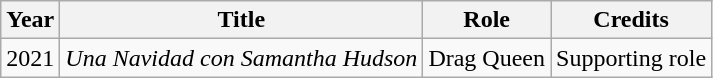<table class="wikitable">
<tr>
<th>Year</th>
<th>Title</th>
<th>Role</th>
<th>Credits</th>
</tr>
<tr>
<td>2021</td>
<td><em>Una Navidad con Samantha Hudson</em></td>
<td>Drag Queen</td>
<td>Supporting role</td>
</tr>
</table>
